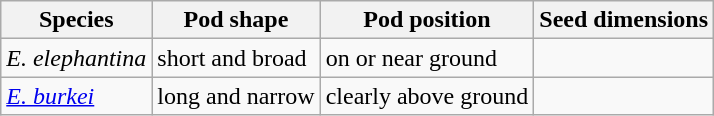<table class="wikitable">
<tr>
<th>Species</th>
<th>Pod shape</th>
<th>Pod position</th>
<th>Seed dimensions</th>
</tr>
<tr>
<td><em>E. elephantina</em></td>
<td>short and broad</td>
<td>on or near ground</td>
<td></td>
</tr>
<tr>
<td><em><a href='#'>E. burkei</a></em></td>
<td>long and narrow</td>
<td>clearly above ground</td>
<td></td>
</tr>
</table>
